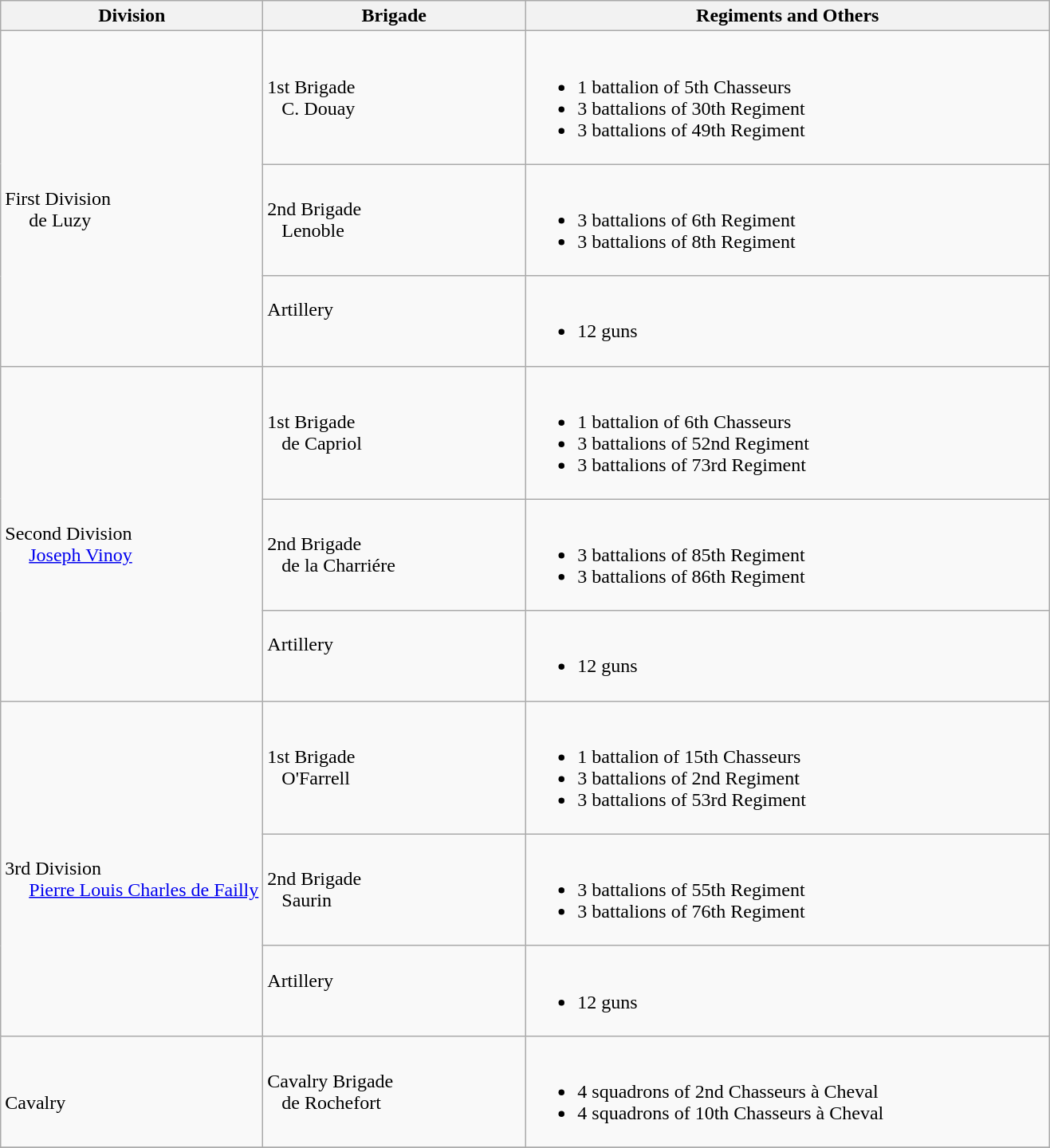<table class="wikitable">
<tr>
<th width=25%>Division</th>
<th width=25%>Brigade</th>
<th>Regiments and Others</th>
</tr>
<tr>
<td rowspan=3><br>First Division
<br>    
de Luzy</td>
<td>1st Brigade<br>  
C. Douay</td>
<td><br><ul><li>1 battalion of 5th Chasseurs</li><li>3 battalions of 30th Regiment</li><li>3 battalions of 49th Regiment</li></ul></td>
</tr>
<tr>
<td>2nd Brigade<br>  
Lenoble</td>
<td><br><ul><li>3 battalions of 6th Regiment</li><li>3 battalions of 8th Regiment</li></ul></td>
</tr>
<tr>
<td>Artillery<br>  </td>
<td><br><ul><li>12 guns</li></ul></td>
</tr>
<tr>
<td rowspan=3><br>Second Division
<br>    
<a href='#'>Joseph Vinoy</a></td>
<td>1st Brigade<br>  
de Capriol</td>
<td><br><ul><li>1 battalion of 6th Chasseurs</li><li>3 battalions of 52nd Regiment</li><li>3 battalions of 73rd Regiment</li></ul></td>
</tr>
<tr>
<td>2nd Brigade<br>  
de la Charriére</td>
<td><br><ul><li>3 battalions of 85th Regiment</li><li>3 battalions of 86th Regiment</li></ul></td>
</tr>
<tr>
<td>Artillery<br>  </td>
<td><br><ul><li>12 guns</li></ul></td>
</tr>
<tr>
<td rowspan=3><br>3rd Division
<br>    
<a href='#'>Pierre Louis Charles de Failly</a></td>
<td>1st Brigade<br>  
O'Farrell</td>
<td><br><ul><li>1 battalion of 15th Chasseurs</li><li>3 battalions of 2nd Regiment</li><li>3 battalions of 53rd Regiment</li></ul></td>
</tr>
<tr>
<td>2nd Brigade<br>  
Saurin</td>
<td><br><ul><li>3 battalions of 55th Regiment</li><li>3 battalions of 76th Regiment</li></ul></td>
</tr>
<tr>
<td>Artillery<br>  </td>
<td><br><ul><li>12 guns</li></ul></td>
</tr>
<tr>
<td rowspan=1><br>Cavalry</td>
<td>Cavalry Brigade<br>  
de Rochefort</td>
<td><br><ul><li>4 squadrons of 2nd Chasseurs à Cheval</li><li>4 squadrons of 10th Chasseurs à Cheval</li></ul></td>
</tr>
<tr>
</tr>
</table>
